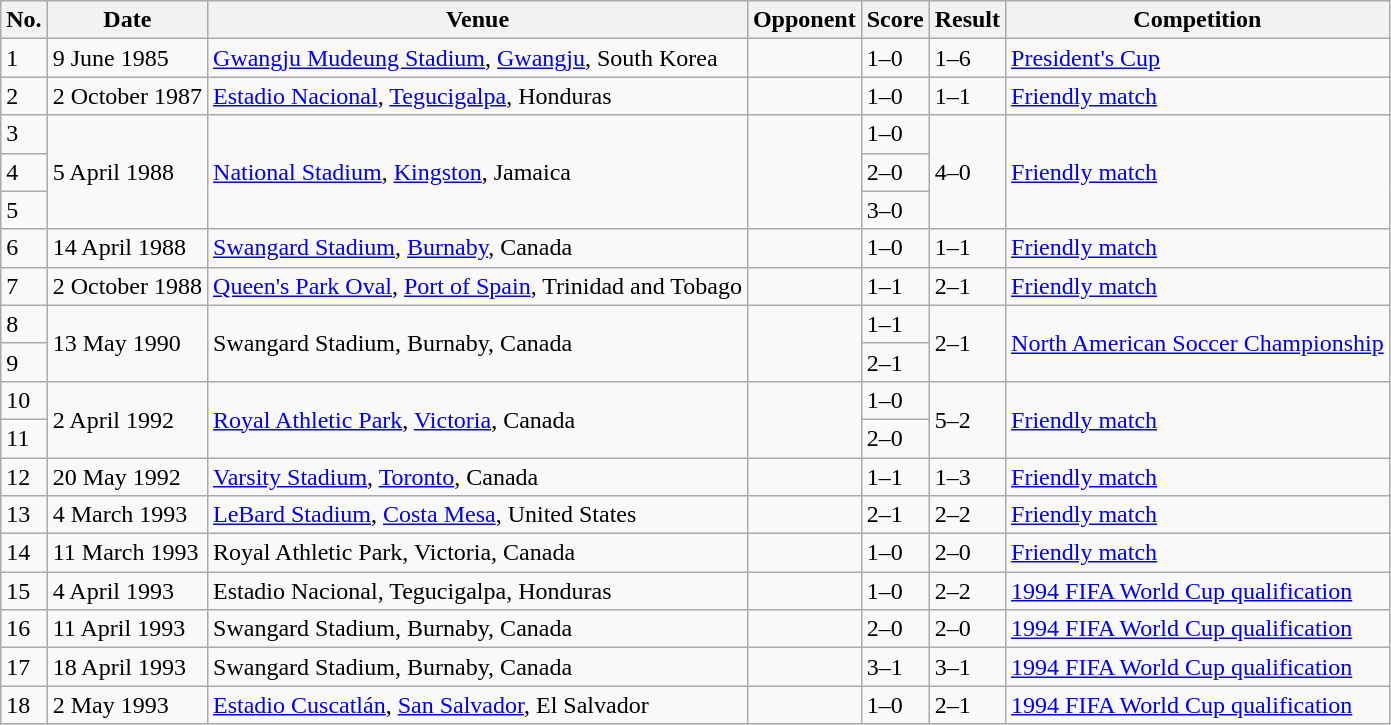<table class="wikitable">
<tr>
<th>No.</th>
<th>Date</th>
<th>Venue</th>
<th>Opponent</th>
<th>Score</th>
<th>Result</th>
<th>Competition</th>
</tr>
<tr>
<td>1</td>
<td>9 June 1985</td>
<td><a href='#'>Gwangju Mudeung Stadium</a>, <a href='#'>Gwangju</a>, South Korea</td>
<td></td>
<td>1–0</td>
<td>1–6</td>
<td><a href='#'>President's Cup</a></td>
</tr>
<tr>
<td>2</td>
<td>2 October 1987</td>
<td><a href='#'>Estadio Nacional</a>, <a href='#'>Tegucigalpa</a>, Honduras</td>
<td></td>
<td>1–0</td>
<td>1–1</td>
<td><a href='#'>Friendly match</a></td>
</tr>
<tr>
<td>3</td>
<td rowspan="3">5 April 1988</td>
<td rowspan="3"><a href='#'>National Stadium</a>, <a href='#'>Kingston</a>, Jamaica</td>
<td rowspan="3"></td>
<td>1–0</td>
<td rowspan="3">4–0</td>
<td rowspan="3"><a href='#'>Friendly match</a></td>
</tr>
<tr>
<td>4</td>
<td>2–0</td>
</tr>
<tr>
<td>5</td>
<td>3–0</td>
</tr>
<tr>
<td>6</td>
<td>14 April 1988</td>
<td><a href='#'>Swangard Stadium</a>, <a href='#'>Burnaby</a>, Canada</td>
<td></td>
<td>1–0</td>
<td>1–1</td>
<td><a href='#'>Friendly match</a></td>
</tr>
<tr>
<td>7</td>
<td>2 October 1988</td>
<td><a href='#'>Queen's Park Oval</a>, <a href='#'>Port of Spain</a>, Trinidad and Tobago</td>
<td></td>
<td>1–1</td>
<td>2–1</td>
<td><a href='#'>Friendly match</a></td>
</tr>
<tr>
<td>8</td>
<td rowspan="2">13 May 1990</td>
<td rowspan="2">Swangard Stadium, Burnaby, Canada</td>
<td rowspan="2"></td>
<td>1–1</td>
<td rowspan="2">2–1</td>
<td rowspan="2"><a href='#'>North American Soccer Championship</a></td>
</tr>
<tr>
<td>9</td>
<td>2–1</td>
</tr>
<tr>
<td>10</td>
<td rowspan="2">2 April 1992</td>
<td rowspan="2"><a href='#'>Royal Athletic Park</a>, <a href='#'>Victoria</a>, Canada</td>
<td rowspan="2"></td>
<td>1–0</td>
<td rowspan="2">5–2</td>
<td rowspan="2"><a href='#'>Friendly match</a></td>
</tr>
<tr>
<td>11</td>
<td>2–0</td>
</tr>
<tr>
<td>12</td>
<td>20 May 1992</td>
<td><a href='#'>Varsity Stadium</a>, <a href='#'>Toronto</a>, Canada</td>
<td></td>
<td>1–1</td>
<td>1–3</td>
<td><a href='#'>Friendly match</a></td>
</tr>
<tr>
<td>13</td>
<td>4 March 1993</td>
<td><a href='#'>LeBard Stadium</a>, <a href='#'>Costa Mesa</a>, United States</td>
<td></td>
<td>2–1</td>
<td>2–2</td>
<td><a href='#'>Friendly match</a></td>
</tr>
<tr>
<td>14</td>
<td>11 March 1993</td>
<td>Royal Athletic Park, Victoria, Canada</td>
<td></td>
<td>1–0</td>
<td>2–0</td>
<td><a href='#'>Friendly match</a></td>
</tr>
<tr>
<td>15</td>
<td>4 April 1993</td>
<td>Estadio Nacional, Tegucigalpa, Honduras</td>
<td></td>
<td>1–0</td>
<td>2–2</td>
<td><a href='#'>1994 FIFA World Cup qualification</a></td>
</tr>
<tr>
<td>16</td>
<td>11 April 1993</td>
<td>Swangard Stadium, Burnaby, Canada</td>
<td></td>
<td>2–0</td>
<td>2–0</td>
<td><a href='#'>1994 FIFA World Cup qualification</a></td>
</tr>
<tr>
<td>17</td>
<td>18 April 1993</td>
<td>Swangard Stadium, Burnaby, Canada</td>
<td></td>
<td>3–1</td>
<td>3–1</td>
<td><a href='#'>1994 FIFA World Cup qualification</a></td>
</tr>
<tr>
<td>18</td>
<td>2 May 1993</td>
<td><a href='#'>Estadio Cuscatlán</a>, <a href='#'>San Salvador</a>, El Salvador</td>
<td></td>
<td>1–0</td>
<td>2–1</td>
<td><a href='#'>1994 FIFA World Cup qualification</a></td>
</tr>
</table>
